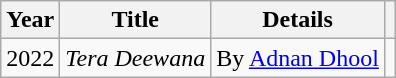<table class="wikitable">
<tr>
<th>Year</th>
<th>Title</th>
<th>Details</th>
<th></th>
</tr>
<tr>
<td>2022</td>
<td><em>Tera Deewana</em></td>
<td>By <a href='#'>Adnan Dhool</a></td>
<td></td>
</tr>
</table>
